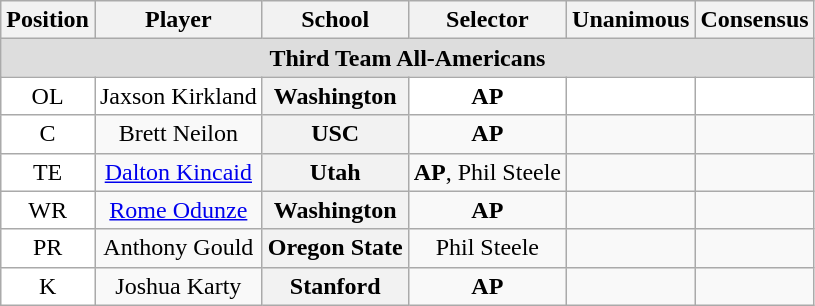<table class="wikitable">
<tr>
<th>Position</th>
<th>Player</th>
<th>School</th>
<th>Selector</th>
<th>Unanimous</th>
<th>Consensus</th>
</tr>
<tr>
<td colspan="6" style="text-align:center; background:#ddd;"><strong>Third Team All-Americans</strong></td>
</tr>
<tr style="text-align:center;">
<td style="background:white">OL</td>
<td style="background:white">Jaxson Kirkland</td>
<th style=>Washington</th>
<td style="background:white"><strong>AP</strong></td>
<td style="background:white"></td>
<td style="background:white"></td>
</tr>
<tr style="text-align:center;">
<td style="background:white">C</td>
<td>Brett Neilon</td>
<th style=>USC</th>
<td><strong>AP</strong></td>
<td></td>
<td></td>
</tr>
<tr style="text-align:center;">
<td style="background:white">TE</td>
<td><a href='#'>Dalton Kincaid</a></td>
<th style=>Utah</th>
<td><strong>AP</strong>, Phil Steele</td>
<td></td>
<td></td>
</tr>
<tr style="text-align:center;">
<td style="background:white">WR</td>
<td><a href='#'>Rome Odunze</a></td>
<th style=>Washington</th>
<td><strong>AP</strong></td>
<td></td>
<td></td>
</tr>
<tr style="text-align:center;">
<td style="background:white">PR</td>
<td>Anthony Gould</td>
<th style=>Oregon State</th>
<td>Phil Steele</td>
<td></td>
<td></td>
</tr>
<tr style="text-align:center;">
<td style="background:white">K</td>
<td>Joshua Karty</td>
<th style=>Stanford</th>
<td><strong>AP</strong></td>
<td></td>
<td></td>
</tr>
</table>
